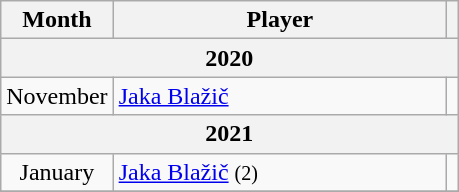<table class="wikitable" style="text-align: center;">
<tr>
<th>Month</th>
<th style="width:215px;">Player</th>
<th></th>
</tr>
<tr>
<th colspan=3>2020</th>
</tr>
<tr>
<td>November</td>
<td align="left"> <a href='#'>Jaka Blažič</a></td>
<td></td>
</tr>
<tr>
<th colspan=3>2021</th>
</tr>
<tr>
<td>January</td>
<td align="left"> <a href='#'>Jaka Blažič</a> <small>(2)</small></td>
<td></td>
</tr>
<tr>
</tr>
</table>
